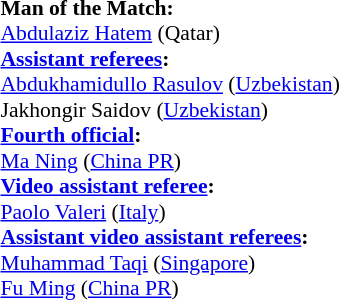<table style="width:100%; font-size:90%;">
<tr>
<td><br><strong>Man of the Match:</strong>
<br><a href='#'>Abdulaziz Hatem</a> (Qatar)<br><strong><a href='#'>Assistant referees</a>:</strong>
<br><a href='#'>Abdukhamidullo Rasulov</a> (<a href='#'>Uzbekistan</a>)
<br>Jakhongir Saidov (<a href='#'>Uzbekistan</a>)
<br><strong><a href='#'>Fourth official</a>:</strong>
<br><a href='#'>Ma Ning</a> (<a href='#'>China PR</a>)
<br><strong><a href='#'>Video assistant referee</a>:</strong>
<br><a href='#'>Paolo Valeri</a> (<a href='#'>Italy</a>)
<br><strong><a href='#'>Assistant video assistant referees</a>:</strong>
<br><a href='#'>Muhammad Taqi</a> (<a href='#'>Singapore</a>)
<br><a href='#'>Fu Ming</a> (<a href='#'>China PR</a>)</td>
</tr>
</table>
